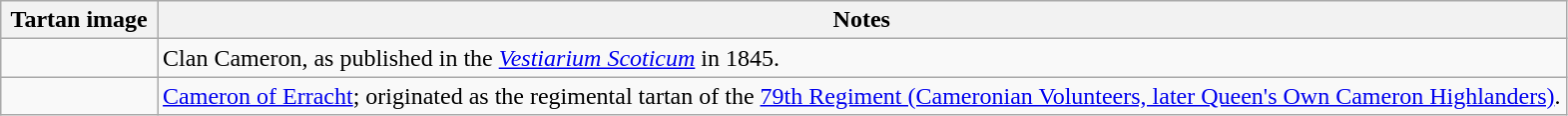<table class="wikitable">
<tr>
<th width=10%>Tartan image</th>
<th width=90%>Notes</th>
</tr>
<tr>
<td></td>
<td>Clan Cameron, as published in the <em><a href='#'>Vestiarium Scoticum</a></em> in 1845.</td>
</tr>
<tr>
<td></td>
<td><a href='#'>Cameron of Erracht</a>; originated as the regimental tartan of the <a href='#'>79th Regiment (Cameronian Volunteers, later Queen's Own Cameron Highlanders)</a>.</td>
</tr>
</table>
